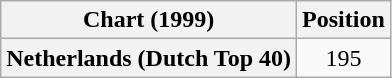<table class="wikitable plainrowheaders">
<tr>
<th>Chart (1999)</th>
<th>Position</th>
</tr>
<tr>
<th scope="row">Netherlands (Dutch Top 40)</th>
<td style="text-align:center;">195</td>
</tr>
</table>
